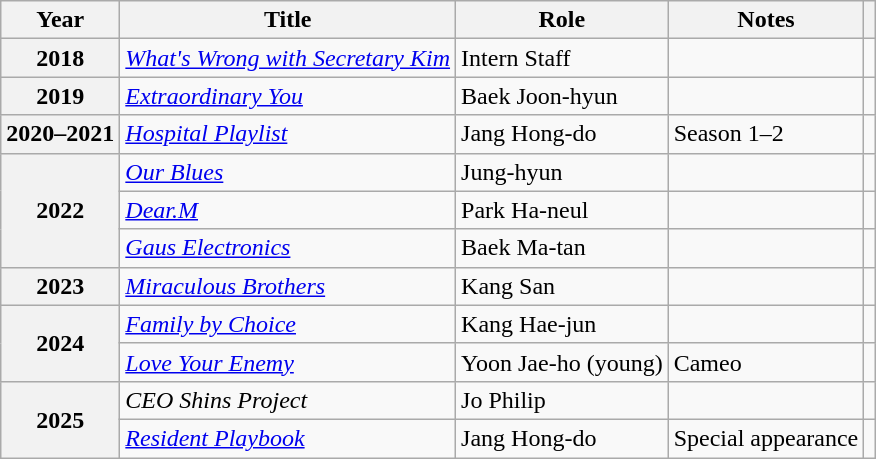<table class="wikitable sortable plainrowheaders">
<tr>
<th scope="col">Year</th>
<th scope="col">Title</th>
<th scope="col">Role</th>
<th scope="col">Notes</th>
<th scope="col" class="unsortable"></th>
</tr>
<tr>
<th scope="row">2018</th>
<td><em><a href='#'>What's Wrong with Secretary Kim</a></em></td>
<td>Intern Staff</td>
<td></td>
<td align="center"></td>
</tr>
<tr>
<th scope="row">2019</th>
<td><em><a href='#'>Extraordinary You</a></em></td>
<td>Baek Joon-hyun</td>
<td></td>
<td align="center"></td>
</tr>
<tr>
<th scope="row">2020–2021</th>
<td><em><a href='#'>Hospital Playlist</a></em></td>
<td>Jang Hong-do</td>
<td>Season 1–2</td>
<td align="center"></td>
</tr>
<tr>
<th scope="row" rowspan=3>2022</th>
<td><em><a href='#'>Our Blues</a></em></td>
<td>Jung-hyun</td>
<td></td>
<td align="center"></td>
</tr>
<tr>
<td><em><a href='#'>Dear.M</a></em></td>
<td>Park Ha-neul</td>
<td></td>
<td align="center"></td>
</tr>
<tr>
<td><em><a href='#'>Gaus Electronics</a></em></td>
<td>Baek Ma-tan</td>
<td></td>
<td align="center"></td>
</tr>
<tr>
<th scope="row">2023</th>
<td><em><a href='#'>Miraculous Brothers</a></em></td>
<td>Kang San</td>
<td></td>
<td align="center"></td>
</tr>
<tr>
<th rowspan="2" scope="row">2024</th>
<td><em><a href='#'>Family by Choice</a></em></td>
<td>Kang Hae-jun</td>
<td></td>
<td align="center"></td>
</tr>
<tr>
<td><em><a href='#'>Love Your Enemy</a></em></td>
<td>Yoon Jae-ho (young)</td>
<td>Cameo</td>
<td style="text-align:center"></td>
</tr>
<tr>
<th scope="row" rowspan="2">2025</th>
<td><em>CEO Shins Project</em></td>
<td>Jo Philip</td>
<td></td>
<td></td>
</tr>
<tr>
<td><em><a href='#'>Resident Playbook</a></em></td>
<td>Jang Hong-do</td>
<td>Special appearance</td>
<td style="text-align:center"></td>
</tr>
</table>
